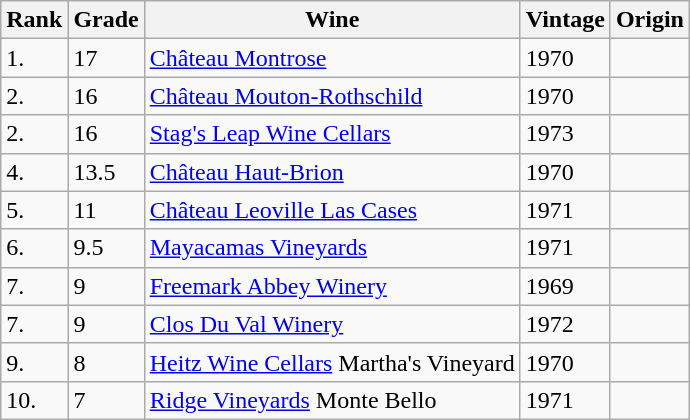<table class="wikitable">
<tr>
<th>Rank</th>
<th>Grade</th>
<th>Wine</th>
<th>Vintage</th>
<th>Origin</th>
</tr>
<tr>
<td>1.</td>
<td>17</td>
<td><a href='#'>Château Montrose</a></td>
<td>1970</td>
<td></td>
</tr>
<tr>
<td>2.</td>
<td>16</td>
<td><a href='#'>Château Mouton-Rothschild</a></td>
<td>1970</td>
<td></td>
</tr>
<tr>
<td>2.</td>
<td>16</td>
<td><a href='#'>Stag's Leap Wine Cellars</a></td>
<td>1973</td>
<td></td>
</tr>
<tr>
<td>4.</td>
<td>13.5</td>
<td><a href='#'>Château Haut-Brion</a></td>
<td>1970</td>
<td></td>
</tr>
<tr>
<td>5.</td>
<td>11</td>
<td><a href='#'>Château Leoville Las Cases</a></td>
<td>1971</td>
<td></td>
</tr>
<tr>
<td>6.</td>
<td>9.5</td>
<td><a href='#'>Mayacamas Vineyards</a></td>
<td>1971</td>
<td></td>
</tr>
<tr>
<td>7.</td>
<td>9</td>
<td><a href='#'>Freemark Abbey Winery</a></td>
<td>1969</td>
<td></td>
</tr>
<tr>
<td>7.</td>
<td>9</td>
<td><a href='#'>Clos Du Val Winery</a></td>
<td>1972</td>
<td></td>
</tr>
<tr>
<td>9.</td>
<td>8</td>
<td><a href='#'>Heitz Wine Cellars</a> Martha's Vineyard</td>
<td>1970</td>
<td></td>
</tr>
<tr>
<td>10.</td>
<td>7</td>
<td><a href='#'>Ridge Vineyards</a> Monte Bello</td>
<td>1971</td>
<td></td>
</tr>
</table>
